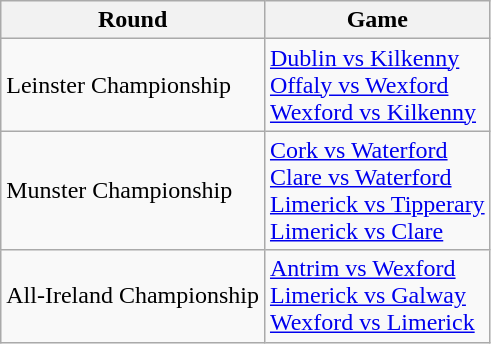<table class="wikitable">
<tr>
<th>Round</th>
<th>Game</th>
</tr>
<tr>
<td>Leinster Championship</td>
<td><a href='#'>Dublin vs Kilkenny</a><br> <a href='#'>Offaly vs Wexford</a> <br> <a href='#'>Wexford vs Kilkenny</a> <br></td>
</tr>
<tr>
<td>Munster Championship</td>
<td><a href='#'>Cork vs Waterford</a><br> <a href='#'>Clare vs Waterford</a><br> <a href='#'>Limerick vs Tipperary</a><br> <a href='#'>Limerick vs Clare</a></td>
</tr>
<tr>
<td>All-Ireland Championship</td>
<td><a href='#'>Antrim vs Wexford</a><br><a href='#'>Limerick vs Galway</a><br><a href='#'>Wexford vs Limerick</a></td>
</tr>
</table>
